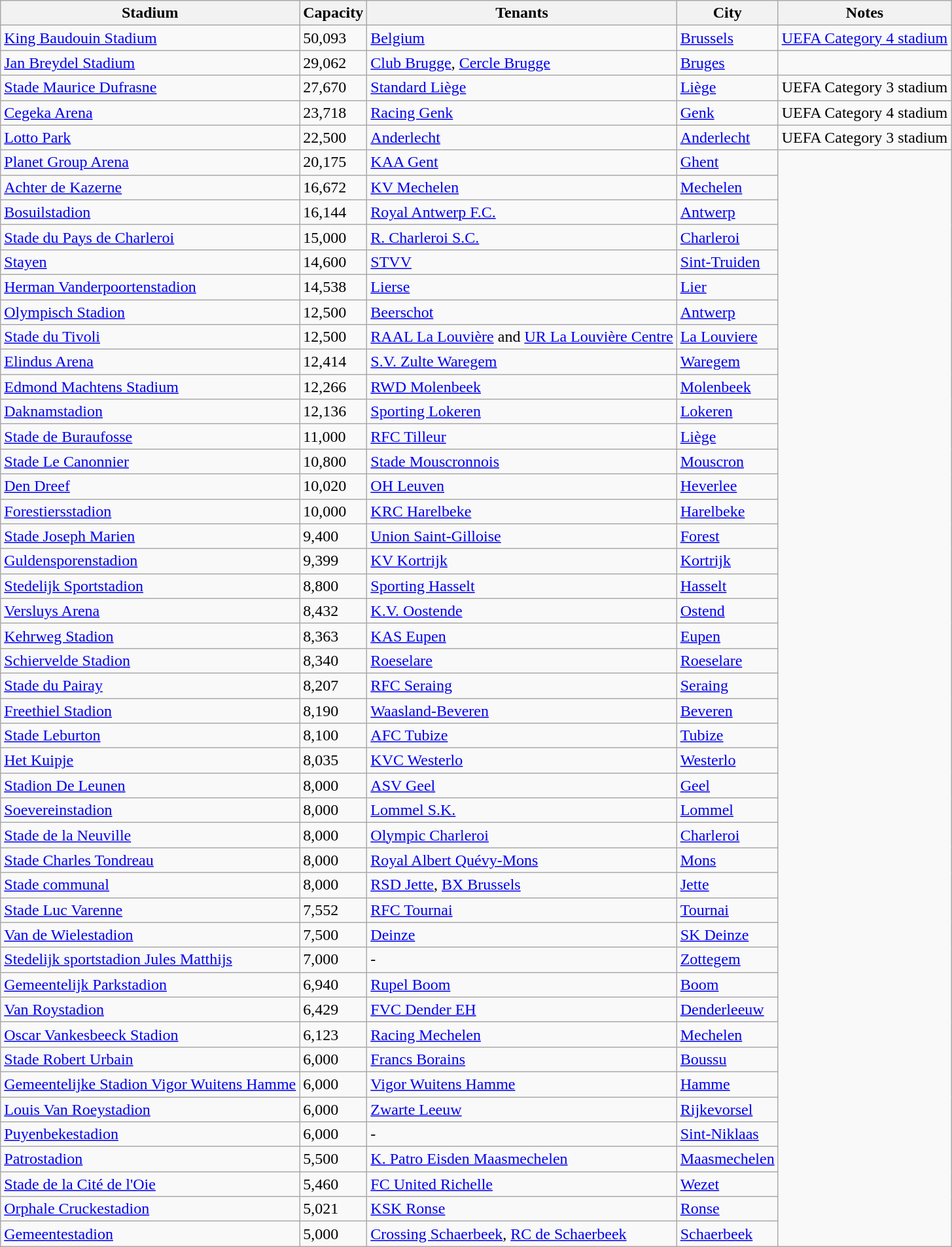<table class="wikitable sortable">
<tr>
<th>Stadium</th>
<th>Capacity</th>
<th>Tenants</th>
<th>City</th>
<th>Notes</th>
</tr>
<tr>
<td><a href='#'>King Baudouin Stadium</a></td>
<td>50,093</td>
<td><a href='#'>Belgium</a></td>
<td><a href='#'>Brussels</a></td>
<td><a href='#'>UEFA Category 4 stadium</a></td>
</tr>
<tr>
<td><a href='#'>Jan Breydel Stadium</a></td>
<td>29,062</td>
<td><a href='#'>Club Brugge</a>, <a href='#'>Cercle Brugge</a></td>
<td><a href='#'>Bruges</a></td>
</tr>
<tr>
<td><a href='#'>Stade Maurice Dufrasne</a></td>
<td>27,670</td>
<td><a href='#'>Standard Liège</a></td>
<td><a href='#'>Liège</a></td>
<td>UEFA Category 3 stadium</td>
</tr>
<tr>
<td><a href='#'>Cegeka Arena</a></td>
<td>23,718</td>
<td><a href='#'>Racing Genk</a></td>
<td><a href='#'>Genk</a></td>
<td>UEFA Category 4 stadium</td>
</tr>
<tr>
<td><a href='#'>Lotto Park</a></td>
<td>22,500</td>
<td><a href='#'>Anderlecht</a></td>
<td><a href='#'>Anderlecht</a></td>
<td>UEFA Category 3 stadium</td>
</tr>
<tr>
<td><a href='#'>Planet Group Arena</a></td>
<td>20,175</td>
<td><a href='#'>KAA Gent</a></td>
<td><a href='#'>Ghent</a></td>
</tr>
<tr>
<td><a href='#'>Achter de Kazerne</a></td>
<td>16,672</td>
<td><a href='#'>KV Mechelen</a></td>
<td><a href='#'>Mechelen</a></td>
</tr>
<tr>
<td><a href='#'>Bosuilstadion</a></td>
<td>16,144</td>
<td><a href='#'>Royal Antwerp F.C.</a></td>
<td><a href='#'>Antwerp</a></td>
</tr>
<tr>
<td><a href='#'>Stade du Pays de Charleroi</a></td>
<td>15,000</td>
<td><a href='#'>R. Charleroi S.C.</a></td>
<td><a href='#'>Charleroi</a></td>
</tr>
<tr>
<td><a href='#'>Stayen</a></td>
<td>14,600</td>
<td><a href='#'>STVV</a></td>
<td><a href='#'>Sint-Truiden</a></td>
</tr>
<tr>
<td><a href='#'>Herman Vanderpoortenstadion</a></td>
<td>14,538</td>
<td><a href='#'>Lierse</a></td>
<td><a href='#'>Lier</a></td>
</tr>
<tr>
<td><a href='#'>Olympisch Stadion</a></td>
<td>12,500</td>
<td><a href='#'>Beerschot</a></td>
<td><a href='#'>Antwerp</a></td>
</tr>
<tr>
<td><a href='#'>Stade du Tivoli</a></td>
<td>12,500</td>
<td><a href='#'>RAAL La Louvière</a> and <a href='#'>UR La Louvière Centre</a></td>
<td><a href='#'>La Louviere</a></td>
</tr>
<tr>
<td><a href='#'>Elindus Arena</a></td>
<td>12,414</td>
<td><a href='#'>S.V. Zulte Waregem</a></td>
<td><a href='#'>Waregem</a></td>
</tr>
<tr>
<td><a href='#'>Edmond Machtens Stadium</a></td>
<td>12,266</td>
<td><a href='#'>RWD Molenbeek</a></td>
<td><a href='#'>Molenbeek</a></td>
</tr>
<tr>
<td><a href='#'>Daknamstadion</a></td>
<td>12,136</td>
<td><a href='#'>Sporting Lokeren</a></td>
<td><a href='#'>Lokeren</a></td>
</tr>
<tr>
<td><a href='#'>Stade de Buraufosse</a></td>
<td>11,000</td>
<td><a href='#'>RFC Tilleur</a></td>
<td><a href='#'>Liège</a></td>
</tr>
<tr>
<td><a href='#'>Stade Le Canonnier</a></td>
<td>10,800</td>
<td><a href='#'>Stade Mouscronnois</a></td>
<td><a href='#'>Mouscron</a></td>
</tr>
<tr>
<td><a href='#'>Den Dreef</a></td>
<td>10,020</td>
<td><a href='#'>OH Leuven</a></td>
<td><a href='#'>Heverlee</a></td>
</tr>
<tr>
<td><a href='#'>Forestiersstadion</a></td>
<td>10,000</td>
<td><a href='#'>KRC Harelbeke</a></td>
<td><a href='#'>Harelbeke</a></td>
</tr>
<tr>
<td><a href='#'>Stade Joseph Marien</a></td>
<td>9,400</td>
<td><a href='#'>Union Saint-Gilloise</a></td>
<td><a href='#'>Forest</a></td>
</tr>
<tr>
<td><a href='#'>Guldensporenstadion</a></td>
<td>9,399</td>
<td><a href='#'>KV Kortrijk</a></td>
<td><a href='#'>Kortrijk</a></td>
</tr>
<tr>
<td><a href='#'>Stedelijk Sportstadion</a></td>
<td>8,800</td>
<td><a href='#'>Sporting Hasselt</a></td>
<td><a href='#'>Hasselt</a></td>
</tr>
<tr>
<td><a href='#'>Versluys Arena</a></td>
<td>8,432</td>
<td><a href='#'>K.V. Oostende</a></td>
<td><a href='#'>Ostend</a></td>
</tr>
<tr>
<td><a href='#'>Kehrweg Stadion</a></td>
<td>8,363</td>
<td><a href='#'>KAS Eupen</a></td>
<td><a href='#'>Eupen</a></td>
</tr>
<tr>
<td><a href='#'>Schiervelde Stadion</a></td>
<td>8,340</td>
<td><a href='#'>Roeselare</a></td>
<td><a href='#'>Roeselare</a></td>
</tr>
<tr>
<td><a href='#'>Stade du Pairay</a></td>
<td>8,207</td>
<td><a href='#'>RFC Seraing</a></td>
<td><a href='#'>Seraing</a></td>
</tr>
<tr>
<td><a href='#'>Freethiel Stadion</a></td>
<td>8,190</td>
<td><a href='#'>Waasland-Beveren</a></td>
<td><a href='#'>Beveren</a></td>
</tr>
<tr>
<td><a href='#'>Stade Leburton</a></td>
<td>8,100</td>
<td><a href='#'>AFC Tubize</a></td>
<td><a href='#'>Tubize</a></td>
</tr>
<tr>
<td><a href='#'>Het Kuipje</a></td>
<td>8,035</td>
<td><a href='#'>KVC Westerlo</a></td>
<td><a href='#'>Westerlo</a></td>
</tr>
<tr>
<td><a href='#'>Stadion De Leunen</a></td>
<td>8,000</td>
<td><a href='#'>ASV Geel</a></td>
<td><a href='#'>Geel</a></td>
</tr>
<tr>
<td><a href='#'>Soevereinstadion</a></td>
<td>8,000</td>
<td><a href='#'>Lommel S.K.</a></td>
<td><a href='#'>Lommel</a></td>
</tr>
<tr>
<td><a href='#'>Stade de la Neuville</a></td>
<td>8,000</td>
<td><a href='#'>Olympic Charleroi</a></td>
<td><a href='#'>Charleroi</a></td>
</tr>
<tr>
<td><a href='#'>Stade Charles Tondreau</a></td>
<td>8,000</td>
<td><a href='#'>Royal Albert Quévy-Mons</a></td>
<td><a href='#'>Mons</a></td>
</tr>
<tr>
<td><a href='#'>Stade communal</a></td>
<td>8,000</td>
<td><a href='#'>RSD Jette</a>, <a href='#'>BX Brussels</a></td>
<td><a href='#'>Jette</a></td>
</tr>
<tr>
<td><a href='#'>Stade Luc Varenne</a></td>
<td>7,552</td>
<td><a href='#'>RFC Tournai</a></td>
<td><a href='#'>Tournai</a></td>
</tr>
<tr>
<td><a href='#'>Van de Wielestadion</a></td>
<td>7,500</td>
<td><a href='#'>Deinze</a></td>
<td><a href='#'>SK Deinze</a></td>
</tr>
<tr>
<td><a href='#'>Stedelijk sportstadion Jules Matthijs</a></td>
<td>7,000</td>
<td>-</td>
<td><a href='#'>Zottegem</a></td>
</tr>
<tr>
<td><a href='#'>Gemeentelijk Parkstadion</a></td>
<td>6,940</td>
<td><a href='#'>Rupel Boom</a></td>
<td><a href='#'>Boom</a></td>
</tr>
<tr>
<td><a href='#'>Van Roystadion</a></td>
<td>6,429</td>
<td><a href='#'>FVC Dender EH</a></td>
<td><a href='#'>Denderleeuw</a></td>
</tr>
<tr>
<td><a href='#'>Oscar Vankesbeeck Stadion</a></td>
<td>6,123</td>
<td><a href='#'>Racing Mechelen</a></td>
<td><a href='#'>Mechelen</a></td>
</tr>
<tr>
<td><a href='#'>Stade Robert Urbain</a></td>
<td>6,000</td>
<td><a href='#'>Francs Borains</a></td>
<td><a href='#'>Boussu</a></td>
</tr>
<tr>
<td><a href='#'>Gemeentelijke Stadion Vigor Wuitens Hamme</a></td>
<td>6,000</td>
<td><a href='#'>Vigor Wuitens Hamme</a></td>
<td><a href='#'>Hamme</a></td>
</tr>
<tr>
<td><a href='#'>Louis Van Roeystadion</a></td>
<td>6,000</td>
<td><a href='#'>Zwarte Leeuw</a></td>
<td><a href='#'>Rijkevorsel</a></td>
</tr>
<tr>
<td><a href='#'>Puyenbekestadion</a></td>
<td>6,000</td>
<td>-</td>
<td><a href='#'>Sint-Niklaas</a></td>
</tr>
<tr>
<td><a href='#'>Patrostadion</a></td>
<td>5,500</td>
<td><a href='#'>K. Patro Eisden Maasmechelen</a></td>
<td><a href='#'>Maasmechelen</a></td>
</tr>
<tr>
<td><a href='#'>Stade de la Cité de l'Oie</a></td>
<td>5,460</td>
<td><a href='#'>FC United Richelle</a></td>
<td><a href='#'>Wezet</a></td>
</tr>
<tr>
<td><a href='#'>Orphale Cruckestadion</a></td>
<td>5,021</td>
<td><a href='#'>KSK Ronse</a></td>
<td><a href='#'>Ronse</a></td>
</tr>
<tr>
<td><a href='#'>Gemeentestadion</a></td>
<td>5,000</td>
<td><a href='#'>Crossing Schaerbeek</a>, <a href='#'>RC de Schaerbeek</a></td>
<td><a href='#'>Schaerbeek</a></td>
</tr>
</table>
